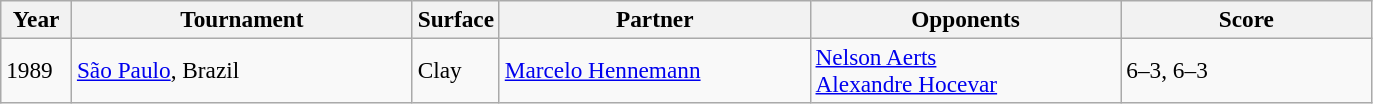<table class="sortable wikitable" style=font-size:97%>
<tr>
<th style="width:40px">Year</th>
<th style="width:220px">Tournament</th>
<th style="width:50px">Surface</th>
<th style="width:200px">Partner</th>
<th style="width:200px">Opponents</th>
<th style="width:160px" class="unsortable">Score</th>
</tr>
<tr>
<td>1989</td>
<td><a href='#'>São Paulo</a>, Brazil</td>
<td>Clay</td>
<td> <a href='#'>Marcelo Hennemann</a></td>
<td> <a href='#'>Nelson Aerts</a><br> <a href='#'>Alexandre Hocevar</a></td>
<td>6–3, 6–3</td>
</tr>
</table>
